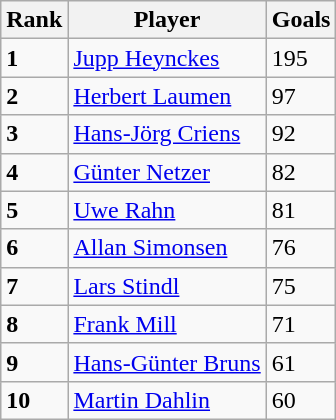<table class="wikitable">
<tr>
<th>Rank</th>
<th>Player</th>
<th>Goals</th>
</tr>
<tr>
<td><strong>1</strong></td>
<td> <a href='#'>Jupp Heynckes</a></td>
<td>195</td>
</tr>
<tr>
<td><strong>2</strong></td>
<td> <a href='#'>Herbert Laumen</a></td>
<td>97</td>
</tr>
<tr>
<td><strong>3</strong></td>
<td> <a href='#'>Hans-Jörg Criens</a></td>
<td>92</td>
</tr>
<tr>
<td><strong>4</strong></td>
<td> <a href='#'>Günter Netzer</a></td>
<td>82</td>
</tr>
<tr>
<td><strong>5</strong></td>
<td> <a href='#'>Uwe Rahn</a></td>
<td>81</td>
</tr>
<tr>
<td><strong>6</strong></td>
<td> <a href='#'>Allan Simonsen</a></td>
<td>76</td>
</tr>
<tr>
<td><strong>7</strong></td>
<td> <a href='#'>Lars Stindl</a></td>
<td>75</td>
</tr>
<tr>
<td><strong>8</strong></td>
<td> <a href='#'>Frank Mill</a></td>
<td>71</td>
</tr>
<tr>
<td><strong>9</strong></td>
<td> <a href='#'>Hans-Günter Bruns</a></td>
<td>61</td>
</tr>
<tr>
<td><strong>10</strong></td>
<td> <a href='#'>Martin Dahlin</a></td>
<td>60</td>
</tr>
</table>
